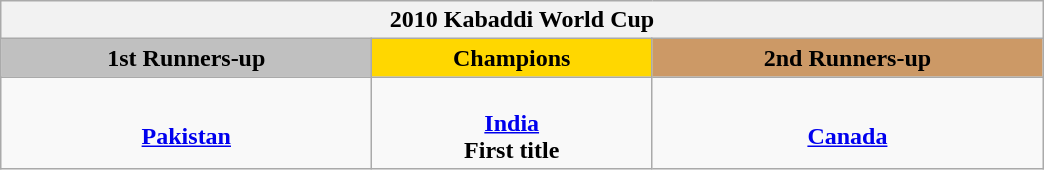<table class="wikitable" width=55%; style="text-align:center;margin:1em auto;">
<tr>
<th colspan="3">2010 Kabaddi World Cup</th>
</tr>
<tr>
<td style="background:silver;"><strong>1st Runners-up</strong></td>
<td style="background:gold;"><strong>Champions</strong></td>
<td style="background:#c96;"><strong>2nd Runners-up</strong></td>
</tr>
<tr>
<td><br><strong><a href='#'>Pakistan</a></strong></td>
<td><br><strong><a href='#'>India</a></strong><br>
<strong>First title</strong></td>
<td><br><strong><a href='#'>Canada</a></strong></td>
</tr>
</table>
